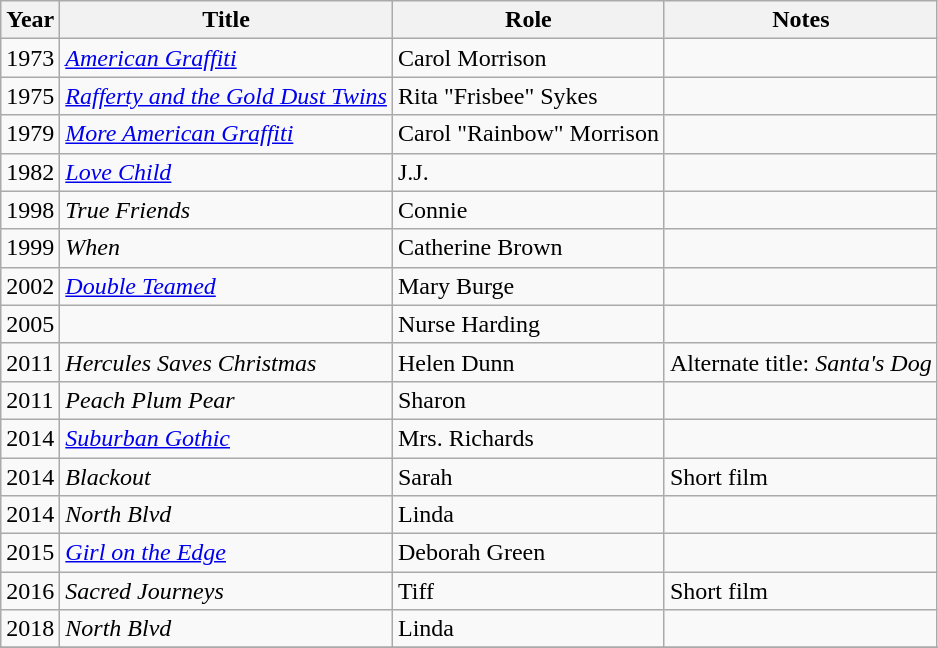<table class="wikitable sortable">
<tr>
<th>Year</th>
<th>Title</th>
<th>Role</th>
<th class="unsortable">Notes</th>
</tr>
<tr>
<td>1973</td>
<td><em><a href='#'>American Graffiti</a></em></td>
<td>Carol Morrison</td>
<td></td>
</tr>
<tr>
<td>1975</td>
<td><em><a href='#'>Rafferty and the Gold Dust Twins</a></em></td>
<td>Rita "Frisbee" Sykes</td>
<td></td>
</tr>
<tr>
<td>1979</td>
<td><em><a href='#'>More American Graffiti</a></em></td>
<td>Carol "Rainbow" Morrison</td>
<td></td>
</tr>
<tr>
<td>1982</td>
<td><em><a href='#'>Love Child</a></em></td>
<td>J.J.</td>
<td></td>
</tr>
<tr>
<td>1998</td>
<td><em>True Friends</em></td>
<td>Connie</td>
<td></td>
</tr>
<tr>
<td>1999</td>
<td><em>When</em></td>
<td>Catherine Brown</td>
<td></td>
</tr>
<tr>
<td>2002</td>
<td><em><a href='#'>Double Teamed</a></em></td>
<td>Mary Burge</td>
<td></td>
</tr>
<tr>
<td>2005</td>
<td><em></em></td>
<td>Nurse Harding</td>
<td></td>
</tr>
<tr>
<td>2011</td>
<td><em>Hercules Saves Christmas</em></td>
<td>Helen Dunn</td>
<td>Alternate title: <em>Santa's Dog</em></td>
</tr>
<tr>
<td>2011</td>
<td><em>Peach Plum Pear</em></td>
<td>Sharon</td>
<td></td>
</tr>
<tr>
<td>2014</td>
<td><em><a href='#'>Suburban Gothic</a></em></td>
<td>Mrs. Richards</td>
<td></td>
</tr>
<tr>
<td>2014</td>
<td><em>Blackout</em></td>
<td>Sarah</td>
<td>Short film</td>
</tr>
<tr>
<td>2014</td>
<td><em>North Blvd</em></td>
<td>Linda</td>
<td></td>
</tr>
<tr>
<td>2015</td>
<td><em><a href='#'>Girl on the Edge</a></em></td>
<td>Deborah Green</td>
<td></td>
</tr>
<tr>
<td>2016</td>
<td><em>Sacred Journeys</em></td>
<td>Tiff</td>
<td>Short film</td>
</tr>
<tr>
<td>2018</td>
<td><em>North Blvd</em></td>
<td>Linda</td>
<td></td>
</tr>
<tr>
</tr>
</table>
